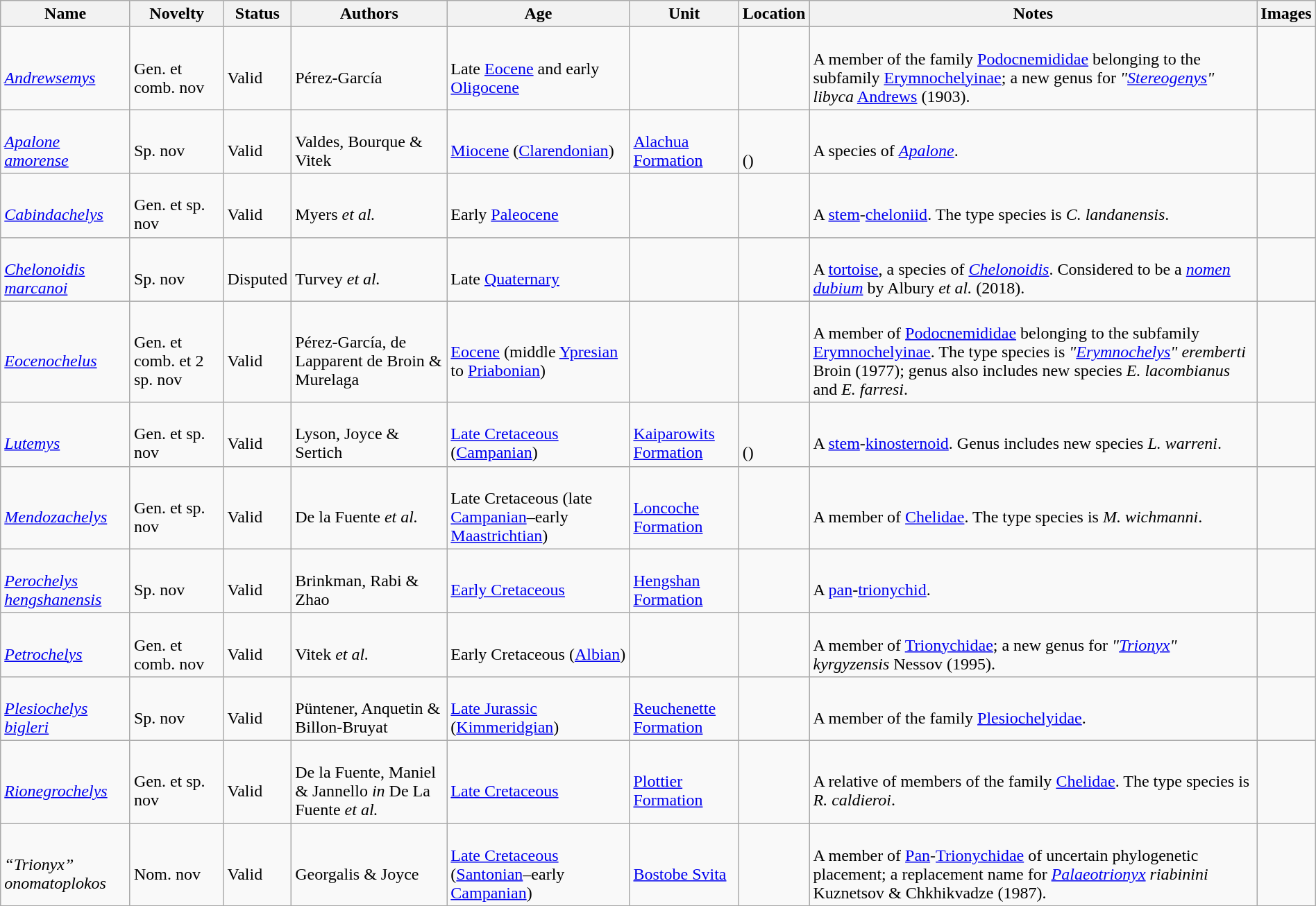<table class="wikitable sortable" align="center" width="100%">
<tr>
<th>Name</th>
<th>Novelty</th>
<th>Status</th>
<th>Authors</th>
<th>Age</th>
<th>Unit</th>
<th>Location</th>
<th>Notes</th>
<th>Images</th>
</tr>
<tr>
<td><br><em><a href='#'>Andrewsemys</a></em></td>
<td><br>Gen. et comb. nov</td>
<td><br>Valid</td>
<td><br>Pérez-García</td>
<td><br>Late <a href='#'>Eocene</a> and early <a href='#'>Oligocene</a></td>
<td></td>
<td><br></td>
<td><br>A member of the family <a href='#'>Podocnemididae</a> belonging to the subfamily <a href='#'>Erymnochelyinae</a>; a new genus for <em>"<a href='#'>Stereogenys</a>" libyca</em> <a href='#'>Andrews</a> (1903).</td>
<td></td>
</tr>
<tr>
<td><br><em><a href='#'>Apalone amorense</a></em></td>
<td><br>Sp. nov</td>
<td><br>Valid</td>
<td><br>Valdes, Bourque & Vitek</td>
<td><br><a href='#'>Miocene</a> (<a href='#'>Clarendonian</a>)</td>
<td><br><a href='#'>Alachua Formation</a></td>
<td><br><br>()</td>
<td><br>A species of <em><a href='#'>Apalone</a></em>.</td>
<td></td>
</tr>
<tr>
<td><br><em><a href='#'>Cabindachelys</a></em></td>
<td><br>Gen. et sp. nov</td>
<td><br>Valid</td>
<td><br>Myers <em>et al.</em></td>
<td><br>Early <a href='#'>Paleocene</a></td>
<td></td>
<td><br></td>
<td><br>A <a href='#'>stem</a>-<a href='#'>cheloniid</a>. The type species is <em>C. landanensis</em>.</td>
<td></td>
</tr>
<tr>
<td><br><em><a href='#'>Chelonoidis marcanoi</a></em></td>
<td><br>Sp. nov</td>
<td><br>Disputed</td>
<td><br>Turvey <em>et al.</em></td>
<td><br>Late <a href='#'>Quaternary</a></td>
<td></td>
<td><br></td>
<td><br>A <a href='#'>tortoise</a>, a species of <em><a href='#'>Chelonoidis</a></em>. Considered to be a <em><a href='#'>nomen dubium</a></em> by Albury <em>et al.</em> (2018).</td>
<td></td>
</tr>
<tr>
<td><br><em><a href='#'>Eocenochelus</a></em></td>
<td><br>Gen. et comb. et 2 sp. nov</td>
<td><br>Valid</td>
<td><br>Pérez-García, de Lapparent de Broin & Murelaga</td>
<td><br><a href='#'>Eocene</a> (middle <a href='#'>Ypresian</a> to <a href='#'>Priabonian</a>)</td>
<td></td>
<td><br><br>
<br>
<br>
</td>
<td><br>A member of <a href='#'>Podocnemididae</a> belonging to the subfamily <a href='#'>Erymnochelyinae</a>. The type species is <em>"<a href='#'>Erymnochelys</a>" eremberti</em> Broin (1977); genus also includes new species <em>E. lacombianus</em> and <em>E. farresi</em>.</td>
<td></td>
</tr>
<tr>
<td><br><em><a href='#'>Lutemys</a></em></td>
<td><br>Gen. et sp. nov</td>
<td><br>Valid</td>
<td><br>Lyson, Joyce & Sertich</td>
<td><br><a href='#'>Late Cretaceous</a> (<a href='#'>Campanian</a>)</td>
<td><br><a href='#'>Kaiparowits Formation</a></td>
<td><br><br>()</td>
<td><br>A <a href='#'>stem</a>-<a href='#'>kinosternoid</a>. Genus includes new species <em>L. warreni</em>.</td>
<td></td>
</tr>
<tr>
<td><br><em><a href='#'>Mendozachelys</a></em></td>
<td><br>Gen. et sp. nov</td>
<td><br>Valid</td>
<td><br>De la Fuente <em>et al.</em></td>
<td><br>Late Cretaceous (late <a href='#'>Campanian</a>–early <a href='#'>Maastrichtian</a>)</td>
<td><br><a href='#'>Loncoche Formation</a></td>
<td><br></td>
<td><br>A member of <a href='#'>Chelidae</a>. The type species is <em>M. wichmanni</em>.</td>
<td></td>
</tr>
<tr>
<td><br><em><a href='#'>Perochelys hengshanensis</a></em></td>
<td><br>Sp. nov</td>
<td><br>Valid</td>
<td><br>Brinkman, Rabi & Zhao</td>
<td><br><a href='#'>Early Cretaceous</a></td>
<td><br><a href='#'>Hengshan Formation</a></td>
<td><br></td>
<td><br>A <a href='#'>pan</a>-<a href='#'>trionychid</a>.</td>
<td></td>
</tr>
<tr>
<td><br><em><a href='#'>Petrochelys</a></em></td>
<td><br>Gen. et comb. nov</td>
<td><br>Valid</td>
<td><br>Vitek <em>et al.</em></td>
<td><br>Early Cretaceous (<a href='#'>Albian</a>)</td>
<td></td>
<td><br></td>
<td><br>A member of <a href='#'>Trionychidae</a>; a new genus for <em>"<a href='#'>Trionyx</a>" kyrgyzensis</em> Nessov (1995).</td>
<td></td>
</tr>
<tr>
<td><br><em><a href='#'>Plesiochelys bigleri</a></em></td>
<td><br>Sp. nov</td>
<td><br>Valid</td>
<td><br>Püntener, Anquetin & Billon-Bruyat</td>
<td><br><a href='#'>Late Jurassic</a> (<a href='#'>Kimmeridgian</a>)</td>
<td><br><a href='#'>Reuchenette Formation</a></td>
<td><br></td>
<td><br>A member of the family <a href='#'>Plesiochelyidae</a>.</td>
<td></td>
</tr>
<tr>
<td><br><em><a href='#'>Rionegrochelys</a></em></td>
<td><br>Gen. et sp. nov</td>
<td><br>Valid</td>
<td><br>De la Fuente, Maniel & Jannello <em>in</em> De La Fuente <em>et al.</em></td>
<td><br><a href='#'>Late Cretaceous</a></td>
<td><br><a href='#'>Plottier Formation</a></td>
<td><br></td>
<td><br>A relative of members of the family <a href='#'>Chelidae</a>. The type species is <em>R. caldieroi</em>.</td>
<td></td>
</tr>
<tr>
<td><br><em>“Trionyx” onomatoplokos</em></td>
<td><br>Nom. nov</td>
<td><br>Valid</td>
<td><br>Georgalis & Joyce</td>
<td><br><a href='#'>Late Cretaceous</a> (<a href='#'>Santonian</a>–early <a href='#'>Campanian</a>)</td>
<td><br><a href='#'>Bostobe Svita</a></td>
<td><br></td>
<td><br>A member of <a href='#'>Pan</a>-<a href='#'>Trionychidae</a> of uncertain phylogenetic placement; a replacement name for <em><a href='#'>Palaeotrionyx</a> riabinini</em> Kuznetsov & Chkhikvadze (1987).</td>
<td></td>
</tr>
<tr>
</tr>
</table>
